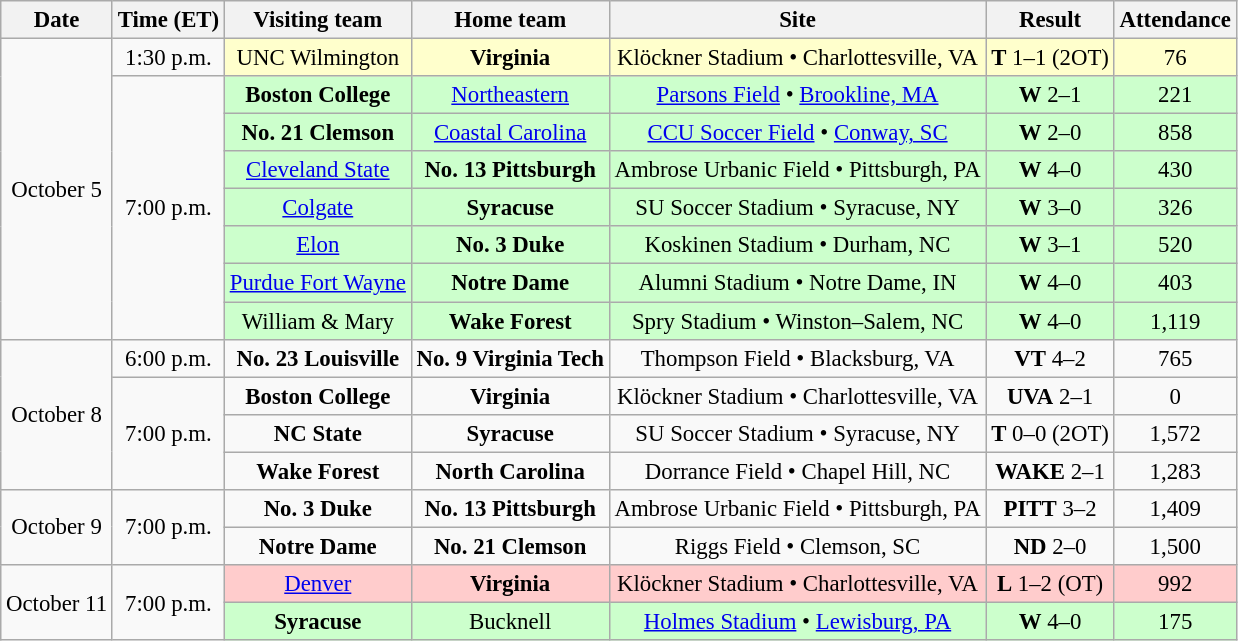<table class="wikitable" style="font-size:95%; text-align: center;">
<tr>
<th>Date</th>
<th>Time (ET)</th>
<th>Visiting team</th>
<th>Home team</th>
<th>Site</th>
<th>Result</th>
<th>Attendance</th>
</tr>
<tr>
<td rowspan=8>October 5</td>
<td>1:30 p.m.</td>
<td style="background:#ffc;">UNC Wilmington</td>
<td style="background:#ffc;"><strong>Virginia</strong></td>
<td style="background:#ffc;">Klöckner Stadium • Charlottesville, VA</td>
<td style="background:#ffc;"><strong>T</strong> 1–1 (2OT)</td>
<td style="background:#ffc;">76</td>
</tr>
<tr>
<td rowspan=7>7:00 p.m.</td>
<td style="background:#cfc;"><strong>Boston College</strong></td>
<td style="background:#cfc;"><a href='#'>Northeastern</a></td>
<td style="background:#cfc;"><a href='#'>Parsons Field</a> • <a href='#'>Brookline, MA</a></td>
<td style="background:#cfc;"><strong>W</strong> 2–1</td>
<td style="background:#cfc;">221</td>
</tr>
<tr>
<td style="background:#cfc;"><strong>No. 21 Clemson</strong></td>
<td style="background:#cfc;"><a href='#'>Coastal Carolina</a></td>
<td style="background:#cfc;"><a href='#'>CCU Soccer Field</a> • <a href='#'>Conway, SC</a></td>
<td style="background:#cfc;"><strong>W</strong> 2–0</td>
<td style="background:#cfc;">858</td>
</tr>
<tr>
<td style="background:#cfc;"><a href='#'>Cleveland State</a></td>
<td style="background:#cfc;"><strong>No. 13 Pittsburgh</strong></td>
<td style="background:#cfc;">Ambrose Urbanic Field • Pittsburgh, PA</td>
<td style="background:#cfc;"><strong>W</strong> 4–0</td>
<td style="background:#cfc;">430</td>
</tr>
<tr>
<td style="background:#cfc;"><a href='#'>Colgate</a></td>
<td style="background:#cfc;"><strong>Syracuse</strong></td>
<td style="background:#cfc;">SU Soccer Stadium • Syracuse, NY</td>
<td style="background:#cfc;"><strong>W</strong> 3–0</td>
<td style="background:#cfc;">326</td>
</tr>
<tr>
<td style="background:#cfc;"><a href='#'>Elon</a></td>
<td style="background:#cfc;"><strong>No. 3 Duke</strong></td>
<td style="background:#cfc;">Koskinen Stadium • Durham, NC</td>
<td style="background:#cfc;"><strong>W</strong> 3–1</td>
<td style="background:#cfc;">520</td>
</tr>
<tr>
<td style="background:#cfc;"><a href='#'>Purdue Fort Wayne</a></td>
<td style="background:#cfc;"><strong>Notre Dame</strong></td>
<td style="background:#cfc;">Alumni Stadium • Notre Dame, IN</td>
<td style="background:#cfc;"><strong>W</strong> 4–0</td>
<td style="background:#cfc;">403</td>
</tr>
<tr>
<td style="background:#cfc;">William & Mary</td>
<td style="background:#cfc;"><strong>Wake Forest</strong></td>
<td style="background:#cfc;">Spry Stadium • Winston–Salem, NC</td>
<td style="background:#cfc;"><strong>W</strong> 4–0</td>
<td style="background:#cfc;">1,119</td>
</tr>
<tr>
<td rowspan=4>October 8</td>
<td>6:00 p.m.</td>
<td><strong>No. 23 Louisville</strong></td>
<td><strong>No. 9 Virginia Tech</strong></td>
<td>Thompson Field • Blacksburg, VA</td>
<td><strong>VT</strong> 4–2</td>
<td>765</td>
</tr>
<tr>
<td rowspan=3>7:00 p.m.</td>
<td><strong>Boston College</strong></td>
<td><strong>Virginia</strong></td>
<td>Klöckner Stadium • Charlottesville, VA</td>
<td><strong>UVA</strong> 2–1</td>
<td>0</td>
</tr>
<tr>
<td><strong>NC State</strong></td>
<td><strong>Syracuse</strong></td>
<td>SU Soccer Stadium • Syracuse, NY</td>
<td><strong>T</strong> 0–0 (2OT)</td>
<td>1,572</td>
</tr>
<tr>
<td><strong>Wake Forest</strong></td>
<td><strong>North Carolina</strong></td>
<td>Dorrance Field • Chapel Hill, NC</td>
<td><strong>WAKE</strong> 2–1</td>
<td>1,283</td>
</tr>
<tr>
<td rowspan=2>October 9</td>
<td rowspan=2>7:00 p.m.</td>
<td><strong>No. 3 Duke</strong></td>
<td><strong>No. 13 Pittsburgh</strong></td>
<td>Ambrose Urbanic Field • Pittsburgh, PA</td>
<td><strong>PITT</strong> 3–2</td>
<td>1,409</td>
</tr>
<tr>
<td><strong>Notre Dame</strong></td>
<td><strong>No. 21 Clemson</strong></td>
<td>Riggs Field • Clemson, SC</td>
<td><strong>ND</strong> 2–0</td>
<td>1,500</td>
</tr>
<tr>
<td rowspan=2>October 11</td>
<td rowspan=2>7:00 p.m.</td>
<td style="background:#fcc;"><a href='#'>Denver</a></td>
<td style="background:#fcc;"><strong>Virginia</strong></td>
<td style="background:#fcc;">Klöckner Stadium • Charlottesville, VA</td>
<td style="background:#fcc;"><strong>L</strong> 1–2 (OT)</td>
<td style="background:#fcc;">992</td>
</tr>
<tr>
<td style="background:#cfc;"><strong>Syracuse</strong></td>
<td style="background:#cfc;">Bucknell</td>
<td style="background:#cfc;"><a href='#'>Holmes Stadium</a> • <a href='#'>Lewisburg, PA</a></td>
<td style="background:#cfc;"><strong>W</strong> 4–0</td>
<td style="background:#cfc;">175</td>
</tr>
</table>
